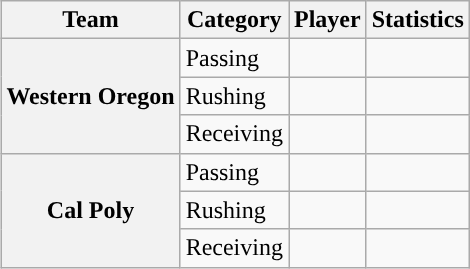<table class="wikitable" style="float:right">
<tr>
<th>Team</th>
<th>Category</th>
<th>Player</th>
<th>Statistics</th>
</tr>
<tr>
<th rowspan=3>Western Oregon</th>
<td>Passing</td>
<td></td>
<td></td>
</tr>
<tr>
<td>Rushing</td>
<td></td>
<td></td>
</tr>
<tr>
<td>Receiving</td>
<td></td>
<td></td>
</tr>
<tr>
<th rowspan=3>Cal Poly</th>
<td>Passing</td>
<td></td>
<td></td>
</tr>
<tr>
<td>Rushing</td>
<td></td>
<td></td>
</tr>
<tr>
<td>Receiving</td>
<td></td>
<td></td>
</tr>
</table>
